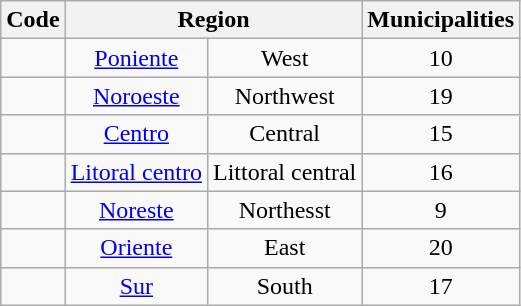<table class=wikitable style="text-align:center;">
<tr>
<th>Code</th>
<th colspan=2>Region</th>
<th>Municipalities</th>
</tr>
<tr>
<td></td>
<td><a href='#'>Poniente</a></td>
<td>West</td>
<td>10</td>
</tr>
<tr>
<td></td>
<td><a href='#'>Noroeste</a></td>
<td>Northwest</td>
<td>19</td>
</tr>
<tr>
<td></td>
<td><a href='#'>Centro</a></td>
<td>Central</td>
<td>15</td>
</tr>
<tr>
<td></td>
<td><a href='#'>Litoral centro</a></td>
<td>Littoral central</td>
<td>16</td>
</tr>
<tr>
<td></td>
<td><a href='#'>Noreste</a></td>
<td>Northesst</td>
<td>9</td>
</tr>
<tr>
<td></td>
<td><a href='#'>Oriente</a></td>
<td>East</td>
<td>20</td>
</tr>
<tr>
<td></td>
<td><a href='#'>Sur</a></td>
<td>South</td>
<td>17</td>
</tr>
</table>
